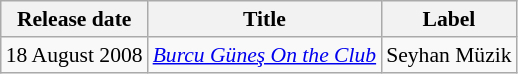<table class="wikitable" style="font-size: 90%;">
<tr>
<th>Release date</th>
<th>Title</th>
<th>Label</th>
</tr>
<tr>
<td>18 August 2008</td>
<td><em><a href='#'>Burcu Güneş On the Club</a></em></td>
<td>Seyhan Müzik</td>
</tr>
</table>
